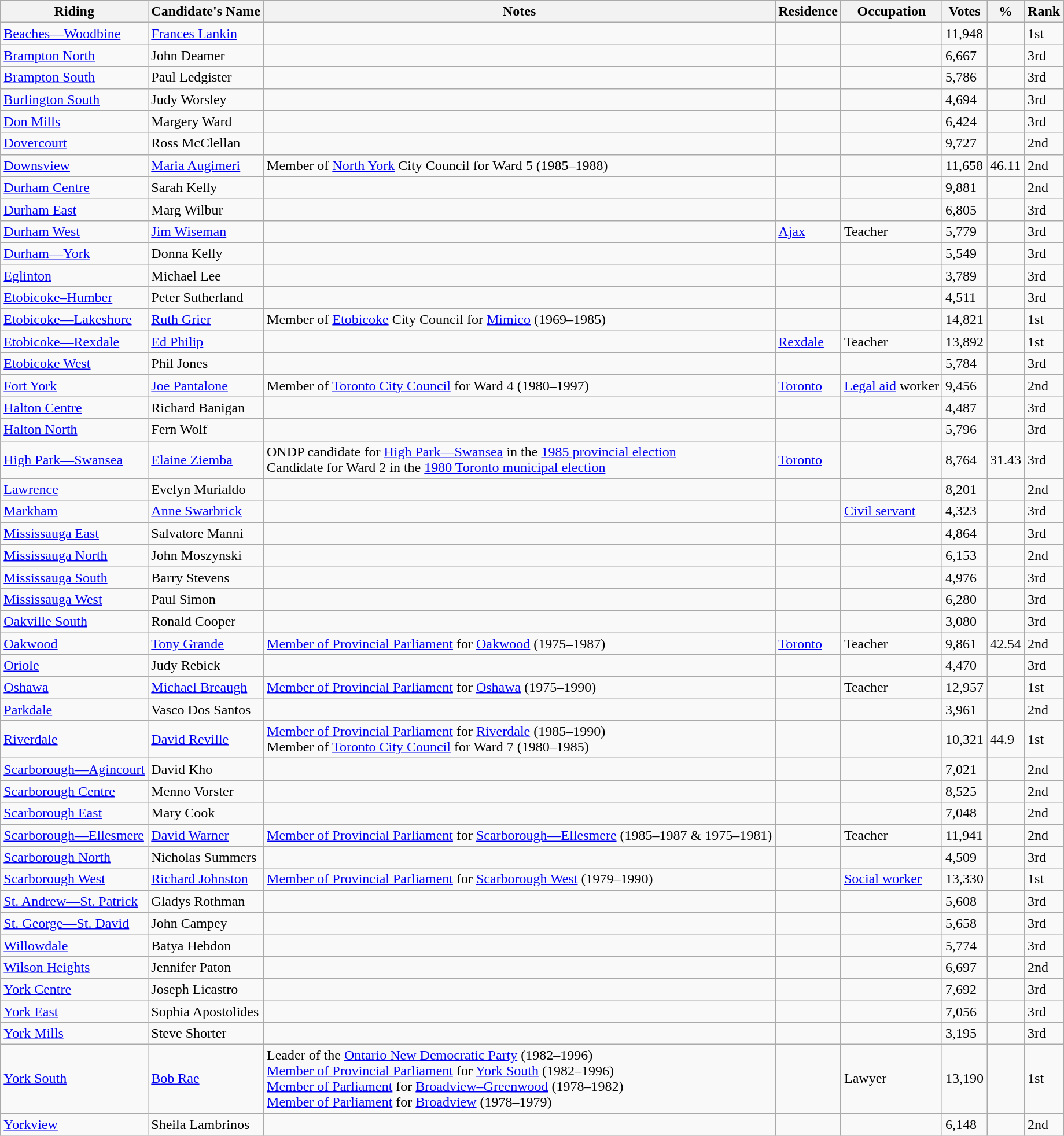<table class="wikitable sortable">
<tr>
<th>Riding<br></th>
<th>Candidate's Name</th>
<th>Notes</th>
<th>Residence</th>
<th>Occupation</th>
<th>Votes</th>
<th>%</th>
<th>Rank</th>
</tr>
<tr>
<td><a href='#'>Beaches—Woodbine</a></td>
<td><a href='#'>Frances Lankin</a></td>
<td></td>
<td></td>
<td></td>
<td>11,948</td>
<td></td>
<td>1st</td>
</tr>
<tr>
<td><a href='#'>Brampton North</a></td>
<td>John Deamer</td>
<td></td>
<td></td>
<td></td>
<td>6,667</td>
<td></td>
<td>3rd</td>
</tr>
<tr>
<td><a href='#'>Brampton South</a></td>
<td>Paul Ledgister</td>
<td></td>
<td></td>
<td></td>
<td>5,786</td>
<td></td>
<td>3rd</td>
</tr>
<tr>
<td><a href='#'>Burlington South</a></td>
<td>Judy Worsley</td>
<td></td>
<td></td>
<td></td>
<td>4,694</td>
<td></td>
<td>3rd</td>
</tr>
<tr>
<td><a href='#'>Don Mills</a></td>
<td>Margery Ward</td>
<td></td>
<td></td>
<td></td>
<td>6,424</td>
<td></td>
<td>3rd</td>
</tr>
<tr>
<td><a href='#'>Dovercourt</a></td>
<td>Ross McClellan</td>
<td></td>
<td></td>
<td></td>
<td>9,727</td>
<td></td>
<td>2nd</td>
</tr>
<tr>
<td><a href='#'>Downsview</a></td>
<td><a href='#'>Maria Augimeri</a></td>
<td>Member of <a href='#'>North York</a> City Council for Ward 5 (1985–1988)</td>
<td></td>
<td></td>
<td>11,658</td>
<td>46.11</td>
<td>2nd</td>
</tr>
<tr>
<td><a href='#'>Durham Centre</a></td>
<td>Sarah Kelly</td>
<td></td>
<td></td>
<td></td>
<td>9,881</td>
<td></td>
<td>2nd</td>
</tr>
<tr>
<td><a href='#'>Durham East</a></td>
<td>Marg Wilbur</td>
<td></td>
<td></td>
<td></td>
<td>6,805</td>
<td></td>
<td>3rd</td>
</tr>
<tr>
<td><a href='#'>Durham West</a></td>
<td><a href='#'>Jim Wiseman</a></td>
<td></td>
<td><a href='#'>Ajax</a></td>
<td>Teacher</td>
<td>5,779</td>
<td></td>
<td>3rd</td>
</tr>
<tr>
<td><a href='#'>Durham—York</a></td>
<td>Donna Kelly</td>
<td></td>
<td></td>
<td></td>
<td>5,549</td>
<td></td>
<td>3rd</td>
</tr>
<tr>
<td><a href='#'>Eglinton</a></td>
<td>Michael Lee</td>
<td></td>
<td></td>
<td></td>
<td>3,789</td>
<td></td>
<td>3rd</td>
</tr>
<tr>
<td><a href='#'>Etobicoke–Humber</a></td>
<td>Peter Sutherland</td>
<td></td>
<td></td>
<td></td>
<td>4,511</td>
<td></td>
<td>3rd</td>
</tr>
<tr>
<td><a href='#'>Etobicoke—Lakeshore</a></td>
<td><a href='#'>Ruth Grier</a></td>
<td>Member of <a href='#'>Etobicoke</a> City Council for <a href='#'>Mimico</a> (1969–1985)</td>
<td></td>
<td></td>
<td>14,821</td>
<td></td>
<td>1st</td>
</tr>
<tr>
<td><a href='#'>Etobicoke—Rexdale</a></td>
<td><a href='#'>Ed Philip</a></td>
<td></td>
<td><a href='#'>Rexdale</a></td>
<td>Teacher</td>
<td>13,892</td>
<td></td>
<td>1st</td>
</tr>
<tr>
<td><a href='#'>Etobicoke West</a></td>
<td>Phil Jones</td>
<td></td>
<td></td>
<td></td>
<td>5,784</td>
<td></td>
<td>3rd</td>
</tr>
<tr>
<td><a href='#'>Fort York</a></td>
<td><a href='#'>Joe Pantalone</a></td>
<td>Member of <a href='#'>Toronto City Council</a> for Ward 4 (1980–1997)</td>
<td><a href='#'>Toronto</a></td>
<td><a href='#'>Legal aid</a> worker</td>
<td>9,456</td>
<td></td>
<td>2nd</td>
</tr>
<tr>
<td><a href='#'>Halton Centre</a></td>
<td>Richard Banigan</td>
<td></td>
<td></td>
<td></td>
<td>4,487</td>
<td></td>
<td>3rd</td>
</tr>
<tr>
<td><a href='#'>Halton North</a></td>
<td>Fern Wolf</td>
<td></td>
<td></td>
<td></td>
<td>5,796</td>
<td></td>
<td>3rd</td>
</tr>
<tr>
<td><a href='#'>High Park—Swansea</a></td>
<td><a href='#'>Elaine Ziemba</a></td>
<td>ONDP candidate for <a href='#'>High Park—Swansea</a> in the <a href='#'>1985 provincial election</a> <br> Candidate for Ward 2 in the <a href='#'>1980 Toronto municipal election</a></td>
<td><a href='#'>Toronto</a></td>
<td></td>
<td>8,764</td>
<td>31.43</td>
<td>3rd</td>
</tr>
<tr>
<td><a href='#'>Lawrence</a></td>
<td>Evelyn Murialdo</td>
<td></td>
<td></td>
<td></td>
<td>8,201</td>
<td></td>
<td>2nd</td>
</tr>
<tr>
<td><a href='#'>Markham</a></td>
<td><a href='#'>Anne Swarbrick</a></td>
<td></td>
<td></td>
<td><a href='#'>Civil servant</a></td>
<td>4,323</td>
<td></td>
<td>3rd</td>
</tr>
<tr>
<td><a href='#'>Mississauga East</a></td>
<td>Salvatore Manni</td>
<td></td>
<td></td>
<td></td>
<td>4,864</td>
<td></td>
<td>3rd</td>
</tr>
<tr>
<td><a href='#'>Mississauga North</a></td>
<td>John Moszynski</td>
<td></td>
<td></td>
<td></td>
<td>6,153</td>
<td></td>
<td>2nd</td>
</tr>
<tr>
<td><a href='#'>Mississauga South</a></td>
<td>Barry Stevens</td>
<td></td>
<td></td>
<td></td>
<td>4,976</td>
<td></td>
<td>3rd</td>
</tr>
<tr>
<td><a href='#'>Mississauga West</a></td>
<td>Paul Simon</td>
<td></td>
<td></td>
<td></td>
<td>6,280</td>
<td></td>
<td>3rd</td>
</tr>
<tr>
<td><a href='#'>Oakville South</a></td>
<td>Ronald Cooper</td>
<td></td>
<td></td>
<td></td>
<td>3,080</td>
<td></td>
<td>3rd</td>
</tr>
<tr>
<td><a href='#'>Oakwood</a></td>
<td><a href='#'>Tony Grande</a></td>
<td><a href='#'>Member of Provincial Parliament</a> for <a href='#'>Oakwood</a> (1975–1987)</td>
<td><a href='#'>Toronto</a></td>
<td>Teacher</td>
<td>9,861</td>
<td>42.54</td>
<td>2nd</td>
</tr>
<tr>
<td><a href='#'>Oriole</a></td>
<td>Judy Rebick</td>
<td></td>
<td></td>
<td></td>
<td>4,470</td>
<td></td>
<td>3rd</td>
</tr>
<tr>
<td><a href='#'>Oshawa</a></td>
<td><a href='#'>Michael Breaugh</a></td>
<td><a href='#'>Member of Provincial Parliament</a> for <a href='#'>Oshawa</a> (1975–1990)</td>
<td></td>
<td>Teacher</td>
<td>12,957</td>
<td></td>
<td>1st</td>
</tr>
<tr>
<td><a href='#'>Parkdale</a></td>
<td>Vasco Dos Santos</td>
<td></td>
<td></td>
<td></td>
<td>3,961</td>
<td></td>
<td>2nd</td>
</tr>
<tr>
<td><a href='#'>Riverdale</a></td>
<td><a href='#'>David Reville</a></td>
<td><a href='#'>Member of Provincial Parliament</a> for <a href='#'>Riverdale</a> (1985–1990) <br> Member of <a href='#'>Toronto City Council</a> for Ward 7 (1980–1985)</td>
<td></td>
<td></td>
<td>10,321</td>
<td>44.9</td>
<td>1st</td>
</tr>
<tr>
<td><a href='#'>Scarborough—Agincourt</a></td>
<td>David Kho</td>
<td></td>
<td></td>
<td></td>
<td>7,021</td>
<td></td>
<td>2nd</td>
</tr>
<tr>
<td><a href='#'>Scarborough Centre</a></td>
<td>Menno Vorster</td>
<td></td>
<td></td>
<td></td>
<td>8,525</td>
<td></td>
<td>2nd</td>
</tr>
<tr>
<td><a href='#'>Scarborough East</a></td>
<td>Mary Cook</td>
<td></td>
<td></td>
<td></td>
<td>7,048</td>
<td></td>
<td>2nd</td>
</tr>
<tr>
<td><a href='#'>Scarborough—Ellesmere</a></td>
<td><a href='#'>David Warner</a></td>
<td><a href='#'>Member of Provincial Parliament</a> for <a href='#'>Scarborough—Ellesmere</a> (1985–1987 & 1975–1981)</td>
<td></td>
<td>Teacher</td>
<td>11,941</td>
<td></td>
<td>2nd</td>
</tr>
<tr>
<td><a href='#'>Scarborough North</a></td>
<td>Nicholas Summers</td>
<td></td>
<td></td>
<td></td>
<td>4,509</td>
<td></td>
<td>3rd</td>
</tr>
<tr>
<td><a href='#'>Scarborough West</a></td>
<td><a href='#'>Richard Johnston</a></td>
<td><a href='#'>Member of Provincial Parliament</a> for <a href='#'>Scarborough West</a> (1979–1990)</td>
<td></td>
<td><a href='#'>Social worker</a></td>
<td>13,330</td>
<td></td>
<td>1st</td>
</tr>
<tr>
<td><a href='#'>St. Andrew—St. Patrick</a></td>
<td>Gladys Rothman</td>
<td></td>
<td></td>
<td></td>
<td>5,608</td>
<td></td>
<td>3rd</td>
</tr>
<tr>
<td><a href='#'>St. George—St. David</a></td>
<td>John Campey</td>
<td></td>
<td></td>
<td></td>
<td>5,658</td>
<td></td>
<td>3rd</td>
</tr>
<tr>
<td><a href='#'>Willowdale</a></td>
<td>Batya Hebdon</td>
<td></td>
<td></td>
<td></td>
<td>5,774</td>
<td></td>
<td>3rd</td>
</tr>
<tr>
<td><a href='#'>Wilson Heights</a></td>
<td>Jennifer Paton</td>
<td></td>
<td></td>
<td></td>
<td>6,697</td>
<td></td>
<td>2nd</td>
</tr>
<tr>
<td><a href='#'>York Centre</a></td>
<td>Joseph Licastro</td>
<td></td>
<td></td>
<td></td>
<td>7,692</td>
<td></td>
<td>3rd</td>
</tr>
<tr>
<td><a href='#'>York East</a></td>
<td>Sophia Apostolides</td>
<td></td>
<td></td>
<td></td>
<td>7,056</td>
<td></td>
<td>3rd</td>
</tr>
<tr>
<td><a href='#'>York Mills</a></td>
<td>Steve Shorter</td>
<td></td>
<td></td>
<td></td>
<td>3,195</td>
<td></td>
<td>3rd</td>
</tr>
<tr>
<td><a href='#'>York South</a></td>
<td><a href='#'>Bob Rae</a></td>
<td>Leader of the <a href='#'>Ontario New Democratic Party</a> (1982–1996) <br> <a href='#'>Member of Provincial Parliament</a> for <a href='#'>York South</a> (1982–1996) <br> <a href='#'>Member of Parliament</a> for <a href='#'>Broadview–Greenwood</a> (1978–1982) <br> <a href='#'>Member of Parliament</a> for <a href='#'>Broadview</a> (1978–1979)</td>
<td></td>
<td>Lawyer</td>
<td>13,190</td>
<td></td>
<td>1st</td>
</tr>
<tr>
<td><a href='#'>Yorkview</a></td>
<td>Sheila Lambrinos</td>
<td></td>
<td></td>
<td></td>
<td>6,148</td>
<td></td>
<td>2nd</td>
</tr>
</table>
